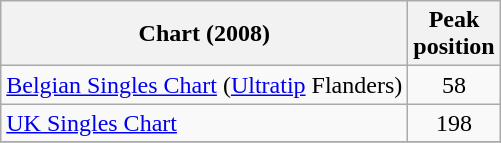<table class="wikitable">
<tr>
<th>Chart (2008)</th>
<th>Peak<br>position</th>
</tr>
<tr>
<td><a href='#'>Belgian Singles Chart</a> (<a href='#'>Ultratip</a> Flanders)</td>
<td align="center">58</td>
</tr>
<tr>
<td><a href='#'>UK Singles Chart</a></td>
<td align="center">198</td>
</tr>
<tr>
</tr>
</table>
